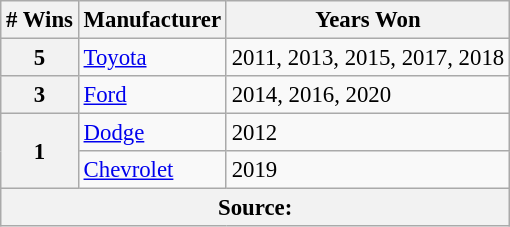<table class="wikitable" style="font-size: 95%;">
<tr>
<th># Wins</th>
<th>Manufacturer</th>
<th>Years Won</th>
</tr>
<tr>
<th>5</th>
<td><a href='#'>Toyota</a></td>
<td>2011, 2013, 2015, 2017, 2018</td>
</tr>
<tr>
<th>3</th>
<td><a href='#'>Ford</a></td>
<td>2014, 2016, 2020</td>
</tr>
<tr>
<th rowspan=2>1</th>
<td><a href='#'>Dodge</a></td>
<td>2012</td>
</tr>
<tr>
<td><a href='#'>Chevrolet</a></td>
<td>2019</td>
</tr>
<tr>
<th colspan="3">Source:</th>
</tr>
</table>
